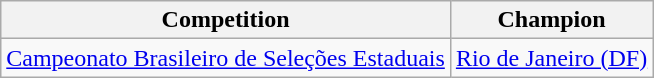<table class="wikitable">
<tr>
<th>Competition</th>
<th>Champion</th>
</tr>
<tr>
<td><a href='#'>Campeonato Brasileiro de Seleções Estaduais</a></td>
<td><a href='#'>Rio de Janeiro (DF)</a></td>
</tr>
</table>
